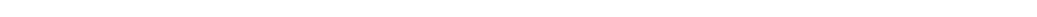<table style="width:88%; text-align:center;">
<tr style="color:white;">
<td style="background:"><strong>22</strong></td>
<td style="background:"><strong>7</strong></td>
<td style="background:"><strong>34</strong></td>
</tr>
</table>
